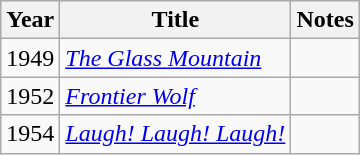<table class="wikitable sortable">
<tr>
<th>Year</th>
<th>Title</th>
<th class="unsortable">Notes</th>
</tr>
<tr>
<td>1949</td>
<td><em><a href='#'>The Glass Mountain</a></em></td>
<td></td>
</tr>
<tr>
<td>1952</td>
<td><em><a href='#'>Frontier Wolf</a></em></td>
<td></td>
</tr>
<tr>
<td>1954</td>
<td><em><a href='#'>Laugh! Laugh! Laugh!</a></em></td>
<td></td>
</tr>
</table>
